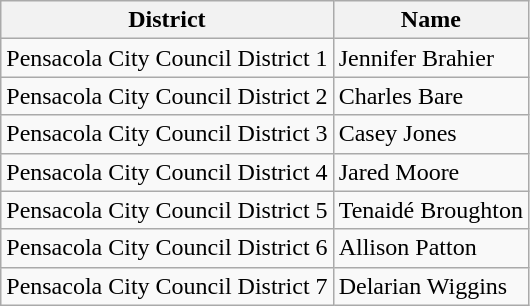<table class="wikitable">
<tr>
<th>District</th>
<th>Name</th>
</tr>
<tr>
<td>Pensacola City Council District 1</td>
<td>Jennifer Brahier</td>
</tr>
<tr>
<td>Pensacola City Council District 2</td>
<td>Charles Bare</td>
</tr>
<tr>
<td>Pensacola City Council District 3</td>
<td>Casey Jones</td>
</tr>
<tr>
<td>Pensacola City Council District 4</td>
<td>Jared Moore</td>
</tr>
<tr>
<td>Pensacola City Council District 5</td>
<td>Tenaidé Broughton</td>
</tr>
<tr>
<td>Pensacola City Council District 6</td>
<td>Allison Patton</td>
</tr>
<tr>
<td>Pensacola City Council District 7</td>
<td>Delarian Wiggins</td>
</tr>
</table>
